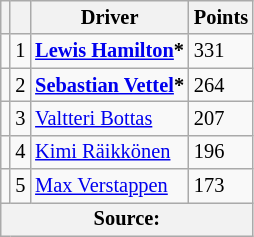<table class="wikitable" style="font-size: 85%;">
<tr>
<th></th>
<th></th>
<th>Driver</th>
<th>Points</th>
</tr>
<tr>
<td align="left"></td>
<td align="center">1</td>
<td> <strong><a href='#'>Lewis Hamilton</a>*</strong></td>
<td>331</td>
</tr>
<tr>
<td align="left"></td>
<td align="center">2</td>
<td> <strong><a href='#'>Sebastian Vettel</a>*</strong></td>
<td>264</td>
</tr>
<tr>
<td align="left"></td>
<td align="center">3</td>
<td> <a href='#'>Valtteri Bottas</a></td>
<td>207</td>
</tr>
<tr>
<td align="left"></td>
<td align="center">4</td>
<td> <a href='#'>Kimi Räikkönen</a></td>
<td>196</td>
</tr>
<tr>
<td align="left"></td>
<td align="center">5</td>
<td> <a href='#'>Max Verstappen</a></td>
<td>173</td>
</tr>
<tr>
<th colspan=4>Source:</th>
</tr>
</table>
